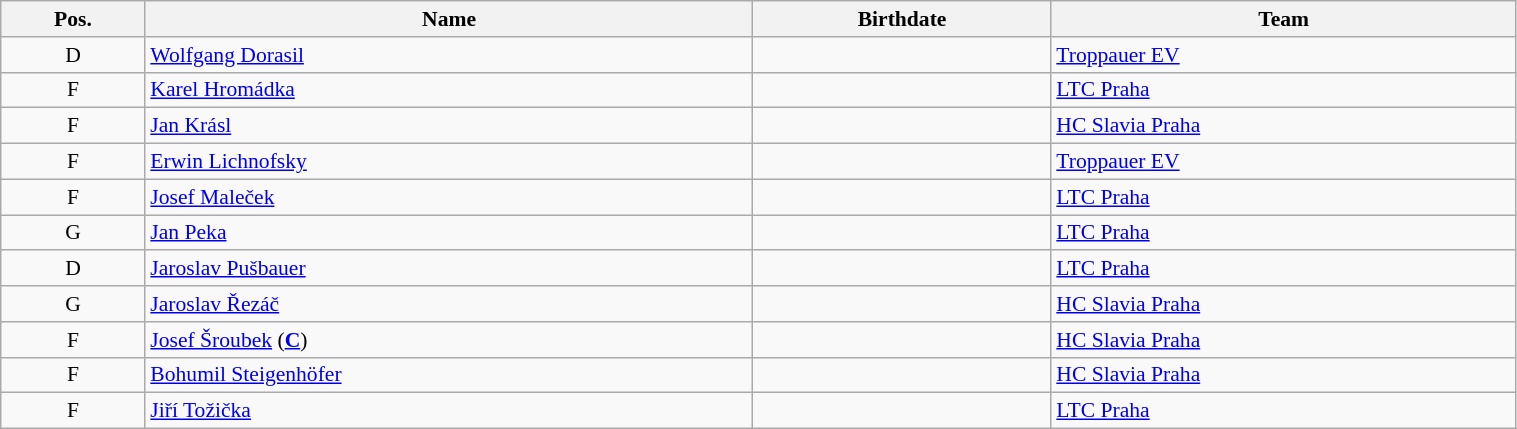<table class="wikitable sortable" width="80%" style="font-size: 90%; text-align: center;">
<tr>
<th>Pos.</th>
<th>Name</th>
<th>Birthdate</th>
<th>Team</th>
</tr>
<tr>
<td>D</td>
<td style="text-align:left;"><a href='#'>Wolfgang Dorasil</a></td>
<td style="text-align:right;"></td>
<td style="text-align:left;"> <a href='#'>Troppauer EV</a></td>
</tr>
<tr>
<td>F</td>
<td style="text-align:left;"><a href='#'>Karel Hromádka</a></td>
<td style="text-align:right;"></td>
<td style="text-align:left;"> <a href='#'>LTC Praha</a></td>
</tr>
<tr>
<td>F</td>
<td style="text-align:left;"><a href='#'>Jan Krásl</a></td>
<td style="text-align:right;"></td>
<td style="text-align:left;"> <a href='#'>HC Slavia Praha</a></td>
</tr>
<tr>
<td>F</td>
<td style="text-align:left;"><a href='#'>Erwin Lichnofsky</a></td>
<td style="text-align:right;"></td>
<td style="text-align:left;"> <a href='#'>Troppauer EV</a></td>
</tr>
<tr>
<td>F</td>
<td style="text-align:left;"><a href='#'>Josef Maleček</a></td>
<td style="text-align:right;"></td>
<td style="text-align:left;"> <a href='#'>LTC Praha</a></td>
</tr>
<tr>
<td>G</td>
<td style="text-align:left;"><a href='#'>Jan Peka</a></td>
<td style="text-align:right;"></td>
<td style="text-align:left;"> <a href='#'>LTC Praha</a></td>
</tr>
<tr>
<td>D</td>
<td style="text-align:left;"><a href='#'>Jaroslav Pušbauer</a></td>
<td style="text-align:right;"></td>
<td style="text-align:left;"> <a href='#'>LTC Praha</a></td>
</tr>
<tr>
<td>G</td>
<td style="text-align:left;"><a href='#'>Jaroslav Řezáč</a></td>
<td style="text-align:right;"></td>
<td style="text-align:left;"> <a href='#'>HC Slavia Praha</a></td>
</tr>
<tr>
<td>F</td>
<td style="text-align:left;"><a href='#'>Josef Šroubek</a> (<strong><a href='#'>C</a></strong>)</td>
<td style="text-align:right;"></td>
<td style="text-align:left;"> <a href='#'>HC Slavia Praha</a></td>
</tr>
<tr>
<td>F</td>
<td style="text-align:left;"><a href='#'>Bohumil Steigenhöfer</a></td>
<td style="text-align:right;"></td>
<td style="text-align:left;"> <a href='#'>HC Slavia Praha</a></td>
</tr>
<tr>
<td>F</td>
<td style="text-align:left;"><a href='#'>Jiří Tožička</a></td>
<td style="text-align:right;"></td>
<td style="text-align:left;"> <a href='#'>LTC Praha</a></td>
</tr>
</table>
